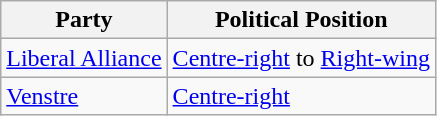<table class="wikitable mw-collapsible mw-collapsed">
<tr>
<th>Party</th>
<th>Political Position</th>
</tr>
<tr>
<td><a href='#'>Liberal Alliance</a></td>
<td><a href='#'>Centre-right</a> to <a href='#'>Right-wing</a></td>
</tr>
<tr>
<td><a href='#'>Venstre</a></td>
<td><a href='#'>Centre-right</a></td>
</tr>
</table>
